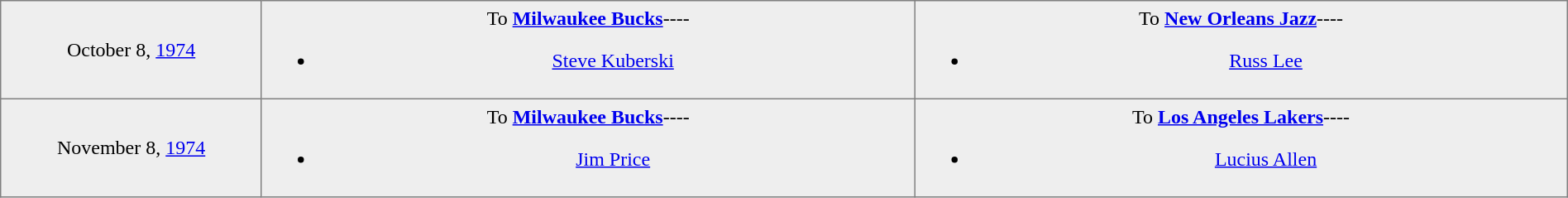<table border="1" style="border-collapse:collapse; text-align:center; width:100%;"  cellpadding="5">
<tr style="background:#eee;">
<td style="width:12%">October 8, <a href='#'>1974</a><br></td>
<td style="width:30%; vertical-align:top;">To <strong><a href='#'>Milwaukee Bucks</a></strong>----<br><ul><li><a href='#'>Steve Kuberski</a></li></ul></td>
<td style="width:30%; vertical-align:top;">To <strong><a href='#'>New Orleans Jazz</a></strong>----<br><ul><li><a href='#'>Russ Lee</a></li></ul></td>
</tr>
<tr style="background:#eee;">
<td style="width:12%">November 8, <a href='#'>1974</a><br></td>
<td style="width:30%; vertical-align:top;">To <strong><a href='#'>Milwaukee Bucks</a></strong>----<br><ul><li><a href='#'>Jim Price</a></li></ul></td>
<td style="width:30%; vertical-align:top;">To <strong><a href='#'>Los Angeles Lakers</a></strong>----<br><ul><li><a href='#'>Lucius Allen</a></li></ul></td>
</tr>
</table>
